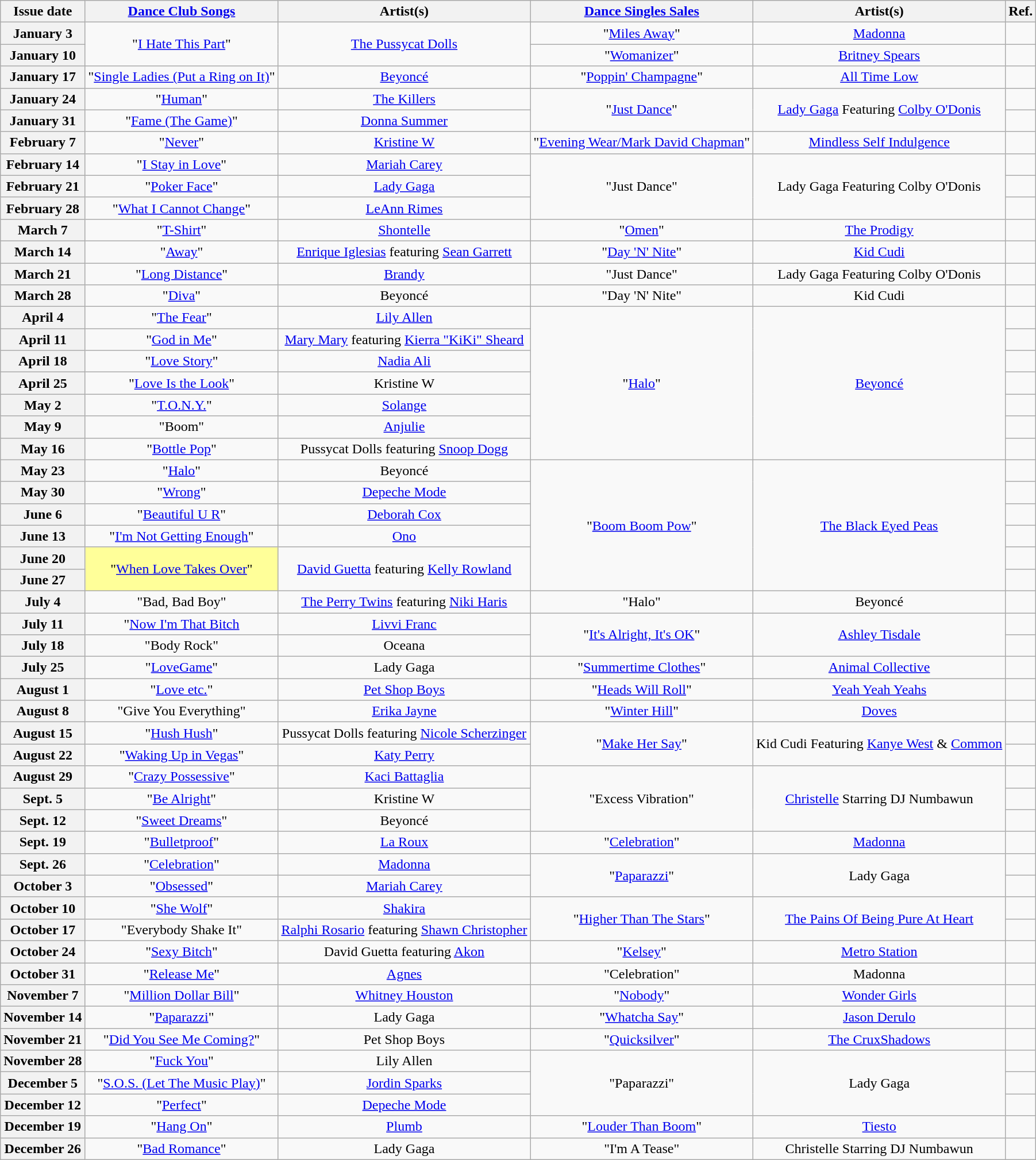<table class="wikitable sortable plainrowheaders" style="text-align:center;">
<tr>
<th scope="col" class="unsortable">Issue date</th>
<th scope="col" class="unsortable"><a href='#'>Dance Club Songs</a></th>
<th scope="col" class="unsortable">Artist(s)</th>
<th scope="col" class="unsortable"><a href='#'>Dance Singles Sales</a></th>
<th scope="col" class="unsortable">Artist(s)</th>
<th scope="col" class="unsortable">Ref.</th>
</tr>
<tr>
<th scope=row>January 3</th>
<td rowspan="2">"<a href='#'>I Hate This Part</a>"</td>
<td rowspan="2"><a href='#'>The Pussycat Dolls</a></td>
<td>"<a href='#'>Miles Away</a>"</td>
<td><a href='#'>Madonna</a></td>
<td></td>
</tr>
<tr>
<th scope=row>January 10</th>
<td>"<a href='#'>Womanizer</a>"</td>
<td><a href='#'>Britney Spears</a></td>
<td></td>
</tr>
<tr>
<th scope=row>January 17</th>
<td>"<a href='#'>Single Ladies (Put a Ring on It)</a>"</td>
<td><a href='#'>Beyoncé</a></td>
<td>"<a href='#'>Poppin' Champagne</a>"</td>
<td><a href='#'>All Time Low</a></td>
<td></td>
</tr>
<tr>
<th scope=row>January 24</th>
<td>"<a href='#'>Human</a>"</td>
<td><a href='#'>The Killers</a></td>
<td rowspan="2">"<a href='#'>Just Dance</a>"</td>
<td rowspan="2"><a href='#'>Lady Gaga</a> Featuring <a href='#'>Colby O'Donis</a></td>
<td></td>
</tr>
<tr>
<th scope=row>January 31</th>
<td>"<a href='#'>Fame (The Game)</a>"</td>
<td><a href='#'>Donna Summer</a></td>
<td></td>
</tr>
<tr>
<th scope=row>February 7</th>
<td>"<a href='#'>Never</a>"</td>
<td><a href='#'>Kristine W</a></td>
<td>"<a href='#'>Evening Wear/Mark David Chapman</a>"</td>
<td><a href='#'>Mindless Self Indulgence</a></td>
<td></td>
</tr>
<tr>
<th scope=row>February 14</th>
<td>"<a href='#'>I Stay in Love</a>"</td>
<td><a href='#'>Mariah Carey</a></td>
<td rowspan="3">"Just Dance"</td>
<td rowspan="3">Lady Gaga Featuring Colby O'Donis</td>
<td></td>
</tr>
<tr>
<th scope=row>February 21</th>
<td>"<a href='#'>Poker Face</a>"</td>
<td><a href='#'>Lady Gaga</a></td>
<td></td>
</tr>
<tr>
<th scope=row>February 28</th>
<td>"<a href='#'>What I Cannot Change</a>"</td>
<td><a href='#'>LeAnn Rimes</a></td>
<td></td>
</tr>
<tr>
<th scope=row>March 7</th>
<td>"<a href='#'>T-Shirt</a>"</td>
<td><a href='#'>Shontelle</a></td>
<td>"<a href='#'>Omen</a>"</td>
<td><a href='#'>The Prodigy</a></td>
<td></td>
</tr>
<tr>
<th scope=row>March 14</th>
<td>"<a href='#'>Away</a>"</td>
<td><a href='#'>Enrique Iglesias</a> featuring <a href='#'>Sean Garrett</a></td>
<td>"<a href='#'>Day 'N' Nite</a>"</td>
<td><a href='#'>Kid Cudi</a></td>
<td></td>
</tr>
<tr>
<th scope=row>March 21</th>
<td>"<a href='#'>Long Distance</a>"</td>
<td><a href='#'>Brandy</a></td>
<td>"Just Dance"</td>
<td>Lady Gaga Featuring Colby O'Donis</td>
<td></td>
</tr>
<tr>
<th scope=row>March 28</th>
<td>"<a href='#'>Diva</a>"</td>
<td>Beyoncé</td>
<td>"Day 'N' Nite"</td>
<td>Kid Cudi</td>
<td></td>
</tr>
<tr>
<th scope=row>April 4</th>
<td>"<a href='#'>The Fear</a>"</td>
<td><a href='#'>Lily Allen</a></td>
<td rowspan="7">"<a href='#'>Halo</a>"</td>
<td rowspan="7"><a href='#'>Beyoncé</a></td>
<td></td>
</tr>
<tr>
<th scope=row>April 11</th>
<td>"<a href='#'>God in Me</a>"</td>
<td><a href='#'>Mary Mary</a> featuring <a href='#'>Kierra "KiKi" Sheard</a></td>
<td></td>
</tr>
<tr>
<th scope=row>April 18</th>
<td>"<a href='#'>Love Story</a>"</td>
<td><a href='#'>Nadia Ali</a></td>
<td></td>
</tr>
<tr>
<th scope=row>April 25</th>
<td>"<a href='#'>Love Is the Look</a>"</td>
<td>Kristine W</td>
<td></td>
</tr>
<tr>
<th scope=row>May 2</th>
<td>"<a href='#'>T.O.N.Y.</a>"</td>
<td><a href='#'>Solange</a></td>
<td></td>
</tr>
<tr>
<th scope=row>May 9</th>
<td>"Boom"</td>
<td><a href='#'>Anjulie</a></td>
<td></td>
</tr>
<tr>
<th scope=row>May 16</th>
<td>"<a href='#'>Bottle Pop</a>"</td>
<td>Pussycat Dolls featuring <a href='#'>Snoop Dogg</a></td>
<td></td>
</tr>
<tr>
<th scope=row>May 23</th>
<td>"<a href='#'>Halo</a>"</td>
<td>Beyoncé</td>
<td rowspan="6">"<a href='#'>Boom Boom Pow</a>"</td>
<td rowspan="6"><a href='#'>The Black Eyed Peas</a></td>
<td></td>
</tr>
<tr>
<th scope=row>May 30</th>
<td>"<a href='#'>Wrong</a>"</td>
<td><a href='#'>Depeche Mode</a></td>
<td></td>
</tr>
<tr>
<th scope=row>June 6</th>
<td>"<a href='#'>Beautiful U R</a>"</td>
<td><a href='#'>Deborah Cox</a></td>
<td></td>
</tr>
<tr>
<th scope=row>June 13</th>
<td>"<a href='#'>I'm Not Getting Enough</a>"</td>
<td><a href='#'>Ono</a></td>
<td></td>
</tr>
<tr>
<th scope=row>June 20</th>
<td rowspan="2" bgcolor="#FFFF99">"<a href='#'>When Love Takes Over</a>" </td>
<td rowspan="2"><a href='#'>David Guetta</a> featuring <a href='#'>Kelly Rowland</a></td>
<td></td>
</tr>
<tr>
<th scope=row>June 27</th>
<td></td>
</tr>
<tr>
<th scope=row>July 4</th>
<td>"Bad, Bad Boy"</td>
<td><a href='#'>The Perry Twins</a> featuring <a href='#'>Niki Haris</a></td>
<td>"Halo"</td>
<td Beyoncé Knowles>Beyoncé</td>
<td></td>
</tr>
<tr>
<th scope=row>July 11</th>
<td>"<a href='#'>Now I'm That Bitch</a></td>
<td><a href='#'>Livvi Franc</a></td>
<td rowspan="2">"<a href='#'>It's Alright, It's OK</a>"</td>
<td rowspan="2"><a href='#'>Ashley Tisdale</a></td>
<td></td>
</tr>
<tr>
<th scope=row>July 18</th>
<td>"Body Rock"</td>
<td>Oceana</td>
<td></td>
</tr>
<tr>
<th scope=row>July 25</th>
<td>"<a href='#'>LoveGame</a>"</td>
<td>Lady Gaga</td>
<td>"<a href='#'>Summertime Clothes</a>"</td>
<td><a href='#'>Animal Collective</a></td>
<td></td>
</tr>
<tr>
<th scope=row>August 1</th>
<td>"<a href='#'>Love etc.</a>"</td>
<td><a href='#'>Pet Shop Boys</a></td>
<td>"<a href='#'>Heads Will Roll</a>"</td>
<td><a href='#'>Yeah Yeah Yeahs</a></td>
<td></td>
</tr>
<tr>
<th scope=row>August 8</th>
<td>"Give You Everything"</td>
<td><a href='#'>Erika Jayne</a></td>
<td>"<a href='#'>Winter Hill</a>"</td>
<td><a href='#'>Doves</a></td>
<td></td>
</tr>
<tr>
<th scope=row>August 15</th>
<td>"<a href='#'>Hush Hush</a>"</td>
<td>Pussycat Dolls featuring <a href='#'>Nicole Scherzinger</a></td>
<td rowspan="2">"<a href='#'>Make Her Say</a>"</td>
<td rowspan="2">Kid Cudi Featuring <a href='#'>Kanye West</a> & <a href='#'>Common</a></td>
<td></td>
</tr>
<tr>
<th scope=row>August 22</th>
<td>"<a href='#'>Waking Up in Vegas</a>"</td>
<td><a href='#'>Katy Perry</a></td>
<td></td>
</tr>
<tr>
<th scope=row>August 29</th>
<td>"<a href='#'>Crazy Possessive</a>"</td>
<td><a href='#'>Kaci Battaglia</a></td>
<td rowspan="3">"Excess Vibration"</td>
<td rowspan="3"><a href='#'>Christelle</a> Starring DJ Numbawun</td>
<td></td>
</tr>
<tr>
<th scope=row>Sept. 5</th>
<td>"<a href='#'>Be Alright</a>"</td>
<td>Kristine W</td>
<td></td>
</tr>
<tr>
<th scope=row>Sept. 12</th>
<td>"<a href='#'>Sweet Dreams</a>"</td>
<td>Beyoncé</td>
<td></td>
</tr>
<tr>
<th scope=row>Sept. 19</th>
<td>"<a href='#'>Bulletproof</a>"</td>
<td><a href='#'>La Roux</a></td>
<td>"<a href='#'>Celebration</a>"</td>
<td><a href='#'>Madonna</a></td>
<td></td>
</tr>
<tr>
<th scope=row>Sept. 26</th>
<td>"<a href='#'>Celebration</a>"</td>
<td><a href='#'>Madonna</a></td>
<td rowspan="2">"<a href='#'>Paparazzi</a>"</td>
<td rowspan="2">Lady Gaga</td>
<td></td>
</tr>
<tr>
<th scope=row>October 3</th>
<td>"<a href='#'>Obsessed</a>"</td>
<td><a href='#'>Mariah Carey</a></td>
<td></td>
</tr>
<tr>
<th scope=row>October 10</th>
<td>"<a href='#'>She Wolf</a>"</td>
<td><a href='#'>Shakira</a></td>
<td rowspan="2">"<a href='#'>Higher Than The Stars</a>"</td>
<td rowspan="2"><a href='#'>The Pains Of Being Pure At Heart</a></td>
<td></td>
</tr>
<tr>
<th scope=row>October 17</th>
<td>"Everybody Shake It"</td>
<td><a href='#'>Ralphi Rosario</a> featuring <a href='#'>Shawn Christopher</a></td>
<td></td>
</tr>
<tr>
<th scope=row>October 24</th>
<td>"<a href='#'>Sexy Bitch</a>"</td>
<td>David Guetta featuring <a href='#'>Akon</a></td>
<td>"<a href='#'>Kelsey</a>"</td>
<td><a href='#'>Metro Station</a></td>
<td></td>
</tr>
<tr>
<th scope=row>October 31</th>
<td>"<a href='#'>Release Me</a>"</td>
<td><a href='#'>Agnes</a></td>
<td>"Celebration"</td>
<td>Madonna</td>
<td></td>
</tr>
<tr>
<th scope=row>November 7</th>
<td>"<a href='#'>Million Dollar Bill</a>"</td>
<td><a href='#'>Whitney Houston</a></td>
<td>"<a href='#'>Nobody</a>"</td>
<td><a href='#'>Wonder Girls</a></td>
<td></td>
</tr>
<tr>
<th scope=row>November 14</th>
<td>"<a href='#'>Paparazzi</a>"</td>
<td>Lady Gaga</td>
<td>"<a href='#'>Whatcha Say</a>"</td>
<td><a href='#'>Jason Derulo</a></td>
<td></td>
</tr>
<tr>
<th scope=row>November 21</th>
<td>"<a href='#'>Did You See Me Coming?</a>"</td>
<td>Pet Shop Boys</td>
<td>"<a href='#'>Quicksilver</a>"</td>
<td><a href='#'>The CruxShadows</a></td>
<td></td>
</tr>
<tr>
<th scope=row>November 28</th>
<td>"<a href='#'>Fuck You</a>"</td>
<td>Lily Allen</td>
<td rowspan="3">"Paparazzi"</td>
<td rowspan="3">Lady Gaga</td>
<td></td>
</tr>
<tr>
<th scope=row>December 5</th>
<td>"<a href='#'>S.O.S. (Let The Music Play)</a>"</td>
<td><a href='#'>Jordin Sparks</a></td>
<td></td>
</tr>
<tr>
<th scope=row>December 12</th>
<td>"<a href='#'>Perfect</a>"</td>
<td><a href='#'>Depeche Mode</a></td>
<td></td>
</tr>
<tr>
<th scope=row>December 19</th>
<td>"<a href='#'>Hang On</a>"</td>
<td><a href='#'>Plumb</a></td>
<td>"<a href='#'>Louder Than Boom</a>"</td>
<td><a href='#'>Tiesto</a></td>
<td></td>
</tr>
<tr>
<th scope=row>December 26</th>
<td>"<a href='#'>Bad Romance</a>"</td>
<td>Lady Gaga</td>
<td>"I'm A Tease"</td>
<td>Christelle Starring DJ Numbawun</td>
<td></td>
</tr>
</table>
